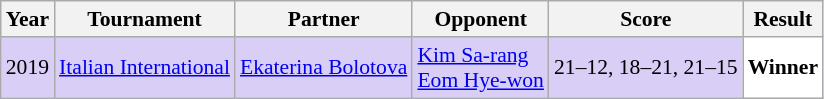<table class="sortable wikitable" style="font-size: 90%;">
<tr>
<th>Year</th>
<th>Tournament</th>
<th>Partner</th>
<th>Opponent</th>
<th>Score</th>
<th>Result</th>
</tr>
<tr style="background:#D8CEF6">
<td align="center">2019</td>
<td align="left"><a href='#'>Italian International</a></td>
<td align="left"> <a href='#'>Ekaterina Bolotova</a></td>
<td align="left"> <a href='#'>Kim Sa-rang</a> <br>  <a href='#'>Eom Hye-won</a></td>
<td align="left">21–12, 18–21, 21–15</td>
<td style="text-align:left; background:white"> <strong>Winner</strong></td>
</tr>
</table>
